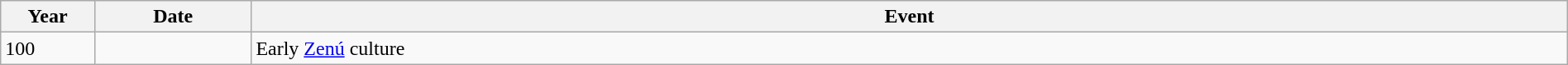<table class="wikitable" style="width:100%;">
<tr>
<th style="width:6%">Year</th>
<th style="width:10%">Date</th>
<th>Event</th>
</tr>
<tr>
<td>100</td>
<td></td>
<td>Early <a href='#'>Zenú</a> culture</td>
</tr>
</table>
